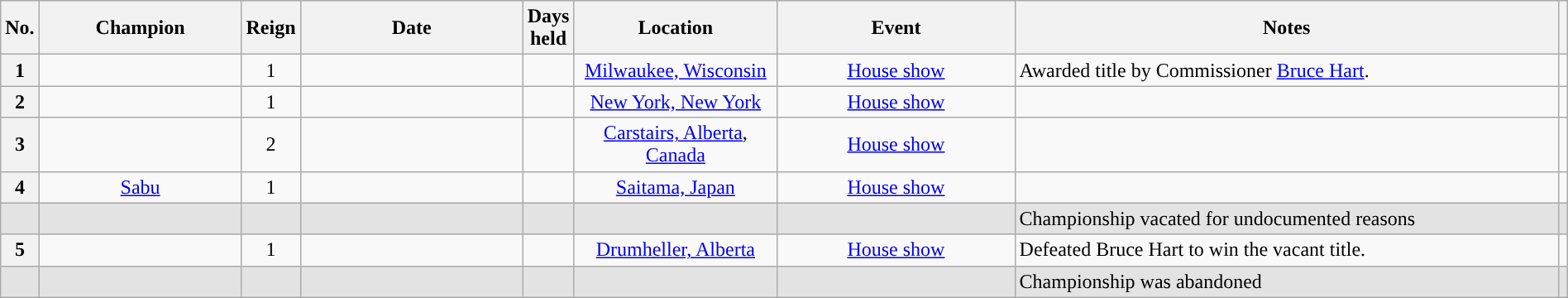<table class="wikitable sortable" style="text-align: center" width=100%>
<tr>
<th width=0 data-sort-type="number" scope="col">No.</th>
<th width=14% scope="col">Champion</th>
<th width=0 scope="col">Reign</th>
<th width=16% scope="col">Date</th>
<th width=0 data-sort-type="number" scope="col">Days held</th>
<th width=14% scope="col">Location</th>
<th width=17% scope="col">Event</th>
<th width=51% class="unsortable" scope="col">Notes</th>
<th width=0 class="unsortable" scope="col"></th>
</tr>
<tr>
<th scope=row>1</th>
<td></td>
<td>1</td>
<td></td>
<td></td>
<td><a href='#'>Milwaukee, Wisconsin</a></td>
<td><a href='#'>House show</a></td>
<td align=left>Awarded title by Commissioner <a href='#'>Bruce Hart</a>.</td>
<td></td>
</tr>
<tr>
<th scope=row>2</th>
<td></td>
<td>1</td>
<td></td>
<td></td>
<td><a href='#'>New York, New York</a></td>
<td><a href='#'>House show</a></td>
<td align=left> </td>
<td></td>
</tr>
<tr>
<th scope=row>3</th>
<td></td>
<td>2</td>
<td></td>
<td></td>
<td><a href='#'>Carstairs, Alberta</a>, <a href='#'>Canada</a></td>
<td><a href='#'>House show</a></td>
<td align=left> </td>
<td></td>
</tr>
<tr>
<th scope=row>4</th>
<td><a href='#'>Sabu</a></td>
<td>1</td>
<td></td>
<td></td>
<td><a href='#'>Saitama, Japan</a></td>
<td><a href='#'>House show</a></td>
<td align=left> </td>
<td></td>
</tr>
<tr style="background-color:#e3e3e3">
<td scope="row"></td>
<td></td>
<td></td>
<td></td>
<td></td>
<td></td>
<td></td>
<td align=left>Championship vacated for undocumented reasons</td>
<td></td>
</tr>
<tr>
<th scope=row>5</th>
<td></td>
<td>1</td>
<td></td>
<td></td>
<td><a href='#'>Drumheller, Alberta</a></td>
<td><a href='#'>House show</a></td>
<td align=left>Defeated Bruce Hart to win the vacant title.</td>
<td></td>
</tr>
<tr style="background-color:#e3e3e3">
<td scope="row"></td>
<td></td>
<td></td>
<td></td>
<td></td>
<td></td>
<td></td>
<td align=left>Championship was abandoned</td>
<td></td>
</tr>
</table>
